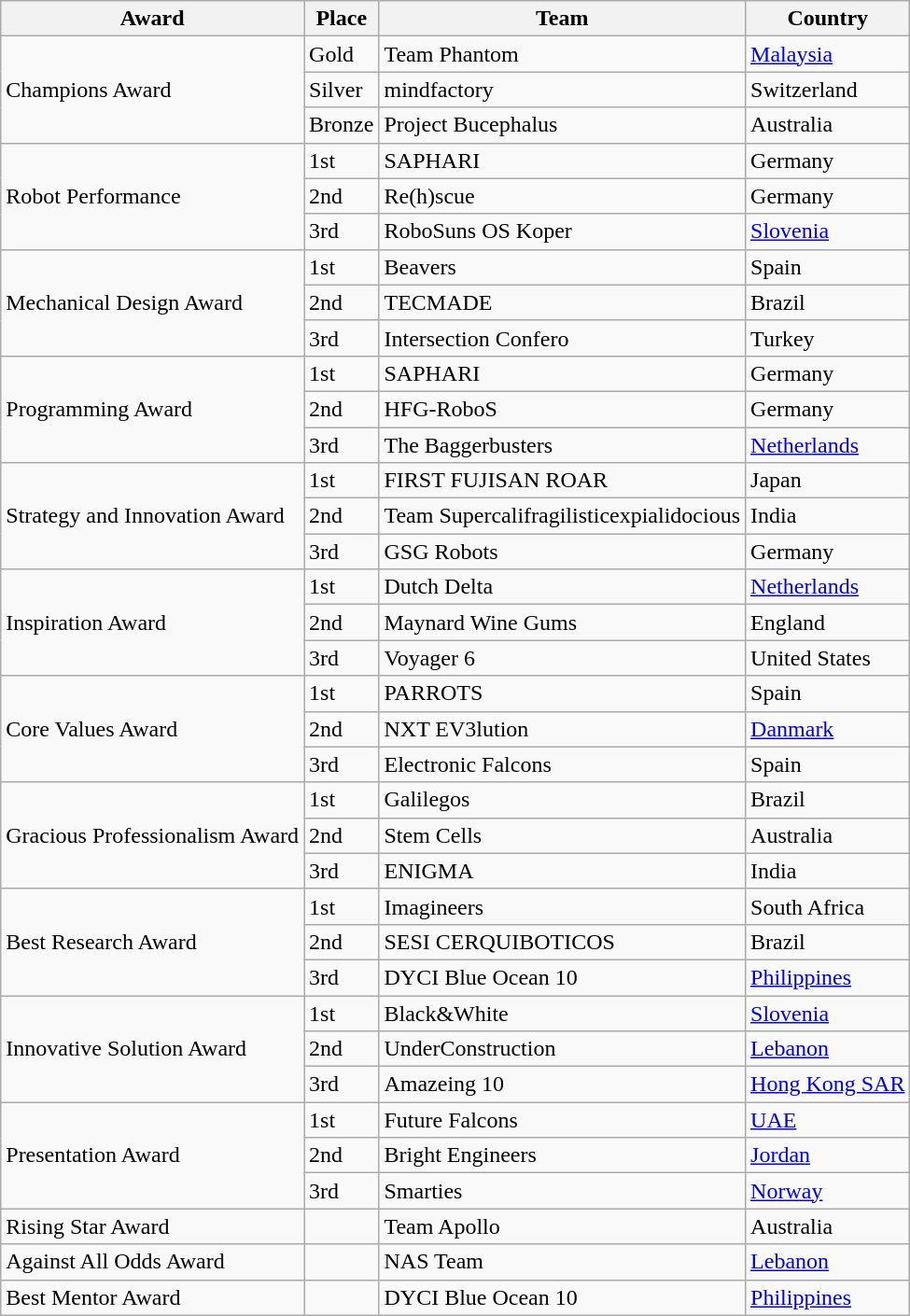<table class="wikitable">
<tr>
<th>Award</th>
<th>Place</th>
<th>Team</th>
<th>Country</th>
</tr>
<tr>
<td rowspan="3">Champions Award</td>
<td>Gold</td>
<td>Team Phantom</td>
<td><a href='#'>Malaysia</a></td>
</tr>
<tr>
<td>Silver</td>
<td>mindfactory</td>
<td>Switzerland</td>
</tr>
<tr>
<td>Bronze</td>
<td>Project Bucephalus</td>
<td>Australia</td>
</tr>
<tr>
<td rowspan="3">Robot Performance</td>
<td>1st</td>
<td>SAPHARI</td>
<td>Germany</td>
</tr>
<tr>
<td>2nd</td>
<td>Re(h)scue</td>
<td>Germany</td>
</tr>
<tr>
<td>3rd</td>
<td>RoboSuns OS Koper</td>
<td><a href='#'>Slovenia</a></td>
</tr>
<tr>
<td rowspan="3">Mechanical Design Award</td>
<td>1st</td>
<td>Beavers</td>
<td>Spain</td>
</tr>
<tr>
<td>2nd</td>
<td>TECMADE</td>
<td>Brazil</td>
</tr>
<tr>
<td>3rd</td>
<td>Intersection Confero</td>
<td>Turkey</td>
</tr>
<tr>
<td rowspan="3">Programming Award</td>
<td>1st</td>
<td>SAPHARI</td>
<td>Germany</td>
</tr>
<tr>
<td>2nd</td>
<td>HFG-RoboS</td>
<td>Germany</td>
</tr>
<tr>
<td>3rd</td>
<td>The Baggerbusters</td>
<td><a href='#'>Netherlands</a></td>
</tr>
<tr>
<td rowspan="3">Strategy and Innovation Award</td>
<td>1st</td>
<td>FIRST FUJISAN ROAR</td>
<td>Japan</td>
</tr>
<tr>
<td>2nd</td>
<td>Team Supercalifragilisticexpialidocious</td>
<td>India</td>
</tr>
<tr>
<td>3rd</td>
<td>GSG Robots</td>
<td>Germany</td>
</tr>
<tr>
<td rowspan="3">Inspiration Award</td>
<td>1st</td>
<td>Dutch Delta</td>
<td><a href='#'>Netherlands</a></td>
</tr>
<tr>
<td>2nd</td>
<td>Maynard Wine Gums</td>
<td>England</td>
</tr>
<tr>
<td>3rd</td>
<td>Voyager 6</td>
<td>United States</td>
</tr>
<tr>
<td rowspan="3">Core Values Award</td>
<td>1st</td>
<td>PARROTS</td>
<td>Spain</td>
</tr>
<tr>
<td>2nd</td>
<td>NXT EV3lution</td>
<td><a href='#'>Danmark</a></td>
</tr>
<tr>
<td>3rd</td>
<td>Electronic Falcons</td>
<td>Spain</td>
</tr>
<tr>
<td rowspan="3">Gracious Professionalism Award</td>
<td>1st</td>
<td>Galilegos</td>
<td>Brazil</td>
</tr>
<tr>
<td>2nd</td>
<td>Stem Cells</td>
<td>Australia</td>
</tr>
<tr>
<td>3rd</td>
<td>ENIGMA</td>
<td>India</td>
</tr>
<tr>
<td rowspan="3">Best Research Award</td>
<td>1st</td>
<td>Imagineers</td>
<td>South Africa</td>
</tr>
<tr>
<td>2nd</td>
<td>SESI CERQUIBOTICOS</td>
<td>Brazil</td>
</tr>
<tr>
<td>3rd</td>
<td>DYCI Blue Ocean 10</td>
<td><a href='#'>Philippines</a></td>
</tr>
<tr>
<td rowspan="3">Innovative Solution Award</td>
<td>1st</td>
<td>Black&White</td>
<td><a href='#'>Slovenia</a></td>
</tr>
<tr>
<td>2nd</td>
<td>UnderConstruction</td>
<td><a href='#'>Lebanon</a></td>
</tr>
<tr>
<td>3rd</td>
<td>Amazeing 10</td>
<td><a href='#'>Hong Kong SAR</a></td>
</tr>
<tr>
<td rowspan="3">Presentation Award</td>
<td>1st</td>
<td>Future Falcons</td>
<td><a href='#'>UAE</a></td>
</tr>
<tr>
<td>2nd</td>
<td>Bright Engineers</td>
<td><a href='#'>Jordan</a></td>
</tr>
<tr>
<td>3rd</td>
<td>Smarties</td>
<td><a href='#'>Norway</a></td>
</tr>
<tr>
<td rowspan="1">Rising Star Award</td>
<td></td>
<td>Team Apollo</td>
<td>Australia</td>
</tr>
<tr>
<td>Against All Odds Award</td>
<td></td>
<td>NAS Team</td>
<td><a href='#'>Lebanon</a></td>
</tr>
<tr>
<td>Best Mentor Award</td>
<td></td>
<td>DYCI Blue Ocean 10</td>
<td><a href='#'>Philippines</a></td>
</tr>
</table>
